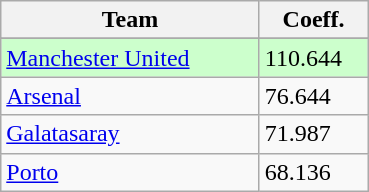<table class="wikitable" style="float:left; margin-right:1em">
<tr>
<th width=165>Team</th>
<th width=65>Coeff.</th>
</tr>
<tr>
</tr>
<tr bgcolor="#ccffcc">
<td> <a href='#'>Manchester United</a></td>
<td>110.644</td>
</tr>
<tr>
<td> <a href='#'>Arsenal</a></td>
<td>76.644</td>
</tr>
<tr>
<td> <a href='#'>Galatasaray</a></td>
<td>71.987</td>
</tr>
<tr>
<td> <a href='#'>Porto</a></td>
<td>68.136</td>
</tr>
</table>
